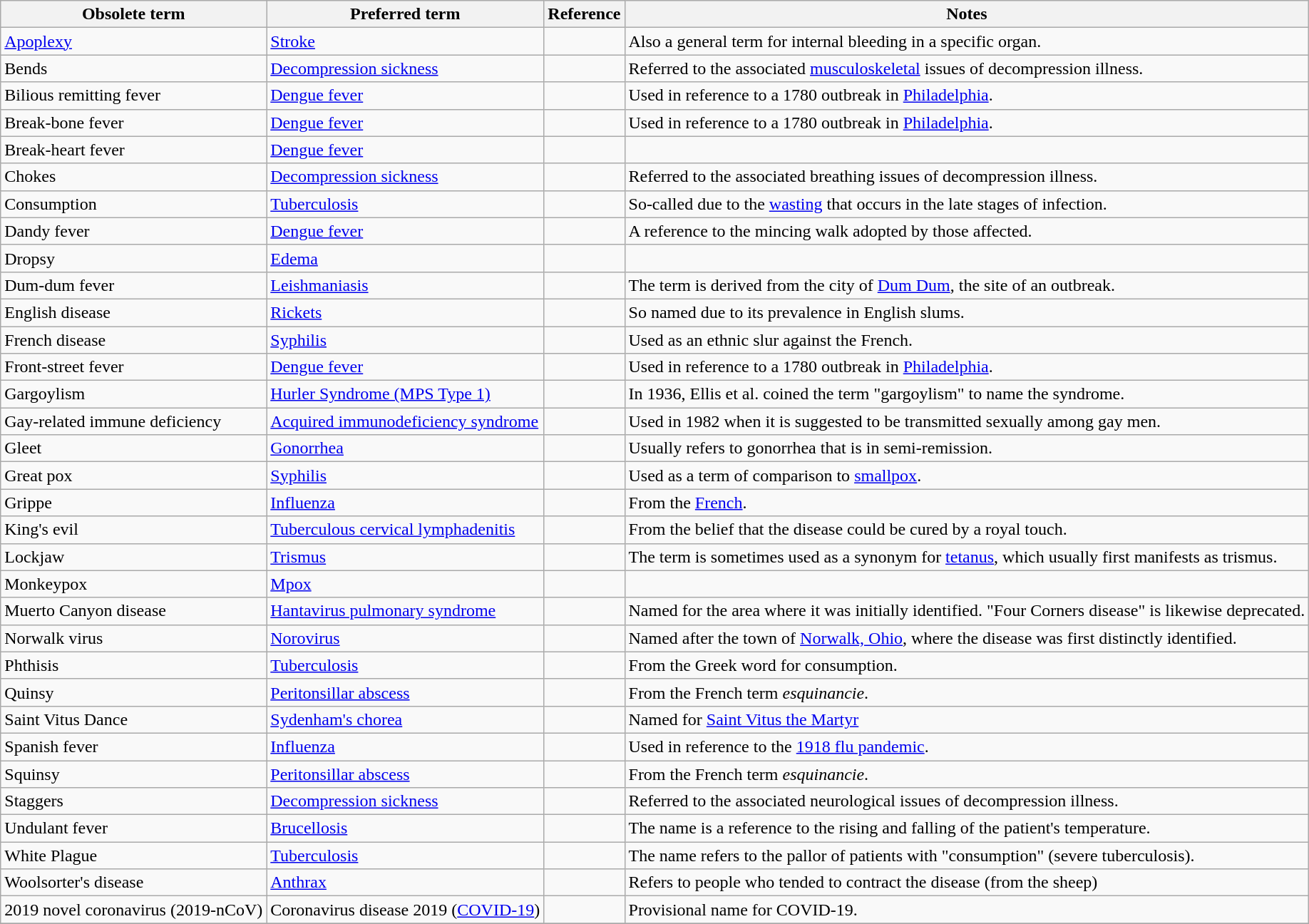<table class="wikitable sortable" border="1">
<tr>
<th scope="col">Obsolete term</th>
<th scope="col">Preferred term</th>
<th scope="col" class="unsortable">Reference</th>
<th scope="col" class="unsortable">Notes</th>
</tr>
<tr>
<td><a href='#'>Apoplexy</a></td>
<td><a href='#'>Stroke</a></td>
<td></td>
<td>Also a general term for internal bleeding in a specific organ.</td>
</tr>
<tr>
<td>Bends</td>
<td><a href='#'>Decompression sickness</a></td>
<td></td>
<td>Referred to the associated <a href='#'>musculoskeletal</a> issues of decompression illness.</td>
</tr>
<tr>
<td>Bilious remitting fever</td>
<td><a href='#'>Dengue fever</a></td>
<td></td>
<td>Used in reference to a 1780 outbreak in <a href='#'>Philadelphia</a>.</td>
</tr>
<tr>
<td>Break-bone fever</td>
<td><a href='#'>Dengue fever</a></td>
<td></td>
<td>Used in reference to a 1780 outbreak in <a href='#'>Philadelphia</a>.</td>
</tr>
<tr>
<td>Break-heart fever</td>
<td><a href='#'>Dengue fever</a></td>
<td></td>
<td></td>
</tr>
<tr>
<td>Chokes</td>
<td><a href='#'>Decompression sickness</a></td>
<td></td>
<td>Referred to the associated breathing issues of decompression illness.</td>
</tr>
<tr>
<td>Consumption</td>
<td><a href='#'>Tuberculosis</a></td>
<td></td>
<td>So-called due to the <a href='#'>wasting</a> that occurs in the late stages of infection.</td>
</tr>
<tr>
<td>Dandy fever</td>
<td><a href='#'>Dengue fever</a></td>
<td></td>
<td>A reference to the mincing walk adopted by those affected.</td>
</tr>
<tr>
<td>Dropsy</td>
<td><a href='#'>Edema</a></td>
<td></td>
<td></td>
</tr>
<tr>
<td>Dum-dum fever</td>
<td><a href='#'>Leishmaniasis</a></td>
<td></td>
<td>The term is derived from the city of <a href='#'>Dum Dum</a>, the site of an outbreak.</td>
</tr>
<tr>
<td>English disease</td>
<td><a href='#'>Rickets</a></td>
<td></td>
<td>So named due to its prevalence in English slums.</td>
</tr>
<tr>
<td>French disease</td>
<td><a href='#'>Syphilis</a></td>
<td></td>
<td>Used as an ethnic slur against the French.</td>
</tr>
<tr>
<td>Front-street fever</td>
<td><a href='#'>Dengue fever</a></td>
<td></td>
<td>Used in reference to a 1780 outbreak in <a href='#'>Philadelphia</a>.</td>
</tr>
<tr>
<td>Gargoylism</td>
<td><a href='#'>Hurler Syndrome (MPS Type 1)</a></td>
<td></td>
<td>In 1936, Ellis et al. coined the term "gargoylism" to name the syndrome.</td>
</tr>
<tr>
<td>Gay-related immune deficiency</td>
<td><a href='#'>Acquired immunodeficiency syndrome</a></td>
<td></td>
<td>Used in 1982 when it is suggested to be transmitted sexually among gay men.</td>
</tr>
<tr>
<td>Gleet</td>
<td><a href='#'>Gonorrhea</a></td>
<td></td>
<td>Usually refers to gonorrhea that is in semi-remission.</td>
</tr>
<tr>
<td>Great pox</td>
<td><a href='#'>Syphilis</a></td>
<td></td>
<td>Used as a term of comparison to <a href='#'>smallpox</a>.</td>
</tr>
<tr>
<td>Grippe</td>
<td><a href='#'>Influenza</a></td>
<td></td>
<td>From the <a href='#'>French</a>.</td>
</tr>
<tr>
<td>King's evil</td>
<td><a href='#'>Tuberculous cervical lymphadenitis</a></td>
<td></td>
<td>From the belief that the disease could be cured by a royal touch.</td>
</tr>
<tr>
<td>Lockjaw</td>
<td><a href='#'>Trismus</a></td>
<td></td>
<td>The term is sometimes used as a synonym for <a href='#'>tetanus</a>, which usually first manifests as trismus.</td>
</tr>
<tr>
<td>Monkeypox</td>
<td><a href='#'>Mpox</a></td>
<td></td>
<td></td>
</tr>
<tr>
<td>Muerto Canyon disease</td>
<td><a href='#'>Hantavirus pulmonary syndrome</a></td>
<td></td>
<td>Named for the area where it was initially identified. "Four Corners disease" is likewise deprecated.</td>
</tr>
<tr>
<td>Norwalk virus</td>
<td><a href='#'>Norovirus</a></td>
<td></td>
<td>Named after the town of <a href='#'>Norwalk, Ohio</a>, where the disease was first distinctly identified.</td>
</tr>
<tr>
<td>Phthisis</td>
<td><a href='#'>Tuberculosis</a></td>
<td></td>
<td>From the Greek word for consumption.</td>
</tr>
<tr>
<td>Quinsy</td>
<td><a href='#'>Peritonsillar abscess</a></td>
<td></td>
<td>From the French term <em>esquinancie</em>.</td>
</tr>
<tr>
<td>Saint Vitus Dance</td>
<td><a href='#'>Sydenham's chorea</a></td>
<td></td>
<td>Named for <a href='#'>Saint Vitus the Martyr</a></td>
</tr>
<tr>
<td>Spanish fever</td>
<td><a href='#'>Influenza</a></td>
<td></td>
<td>Used in reference to the <a href='#'>1918 flu pandemic</a>.</td>
</tr>
<tr>
<td>Squinsy</td>
<td><a href='#'>Peritonsillar abscess</a></td>
<td></td>
<td>From the French term <em>esquinancie</em>.</td>
</tr>
<tr>
<td>Staggers</td>
<td><a href='#'>Decompression sickness</a></td>
<td></td>
<td>Referred to the associated neurological issues of decompression illness.</td>
</tr>
<tr>
<td>Undulant fever</td>
<td><a href='#'>Brucellosis</a></td>
<td></td>
<td>The name is a reference to the rising and falling of the patient's temperature.</td>
</tr>
<tr>
<td>White Plague</td>
<td><a href='#'>Tuberculosis</a></td>
<td></td>
<td>The name refers to the pallor of patients with "consumption" (severe tuberculosis).</td>
</tr>
<tr>
<td>Woolsorter's disease</td>
<td><a href='#'>Anthrax</a></td>
<td></td>
<td>Refers to people who tended to contract the disease (from the sheep)</td>
</tr>
<tr>
<td>2019 novel coronavirus (2019-nCoV)</td>
<td>Coronavirus disease 2019 (<a href='#'>COVID-19</a>)</td>
<td></td>
<td>Provisional name for COVID-19.</td>
</tr>
<tr>
</tr>
</table>
